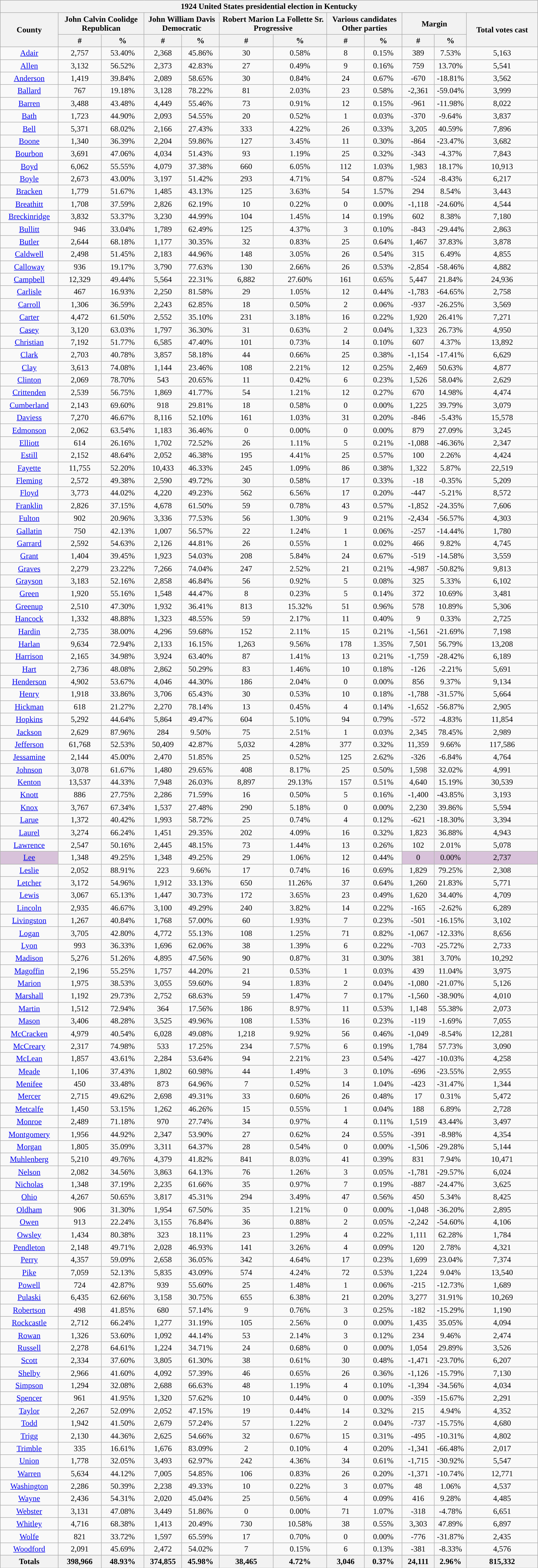<table class="wikitable sortable mw-collapsible mw-collapsed">
<tr>
<th colspan="12">1924 United States presidential election in Kentucky</th>
</tr>
<tr>
<th rowspan="2">County</th>
<th colspan="2">John Calvin Coolidge<br>Republican</th>
<th colspan="2">John William Davis<br>Democratic</th>
<th colspan="2">Robert Marion La Follette Sr.<br>Progressive</th>
<th colspan="2">Various candidates<br>Other parties</th>
<th colspan="2">Margin</th>
<th rowspan="2">Total votes cast</th>
</tr>
<tr>
<th width="8%" data-sort-type="number">#</th>
<th width="8%" data-sort-type="number">%</th>
<th width="7%" data-sort-type="number">#</th>
<th width="7%" data-sort-type="number">%</th>
<th width="10%" data-sort-type="number">#</th>
<th width="10%" data-sort-type="number">%</th>
<th width="7%" data-sort-type="number">#</th>
<th width="7%" data-sort-type="number">%</th>
<th width="6%" data-sort-type="number">#</th>
<th width="6%" data-sort-type="number">%</th>
</tr>
<tr style="text-align:center;">
<td><a href='#'>Adair</a></td>
<td>2,757</td>
<td>53.40%</td>
<td>2,368</td>
<td>45.86%</td>
<td>30</td>
<td>0.58%</td>
<td>8</td>
<td>0.15%</td>
<td>389</td>
<td>7.53%</td>
<td>5,163</td>
</tr>
<tr style="text-align:center;">
<td><a href='#'>Allen</a></td>
<td>3,132</td>
<td>56.52%</td>
<td>2,373</td>
<td>42.83%</td>
<td>27</td>
<td>0.49%</td>
<td>9</td>
<td>0.16%</td>
<td>759</td>
<td>13.70%</td>
<td>5,541</td>
</tr>
<tr style="text-align:center;">
<td><a href='#'>Anderson</a></td>
<td>1,419</td>
<td>39.84%</td>
<td>2,089</td>
<td>58.65%</td>
<td>30</td>
<td>0.84%</td>
<td>24</td>
<td>0.67%</td>
<td>-670</td>
<td>-18.81%</td>
<td>3,562</td>
</tr>
<tr style="text-align:center;">
<td><a href='#'>Ballard</a></td>
<td>767</td>
<td>19.18%</td>
<td>3,128</td>
<td>78.22%</td>
<td>81</td>
<td>2.03%</td>
<td>23</td>
<td>0.58%</td>
<td>-2,361</td>
<td>-59.04%</td>
<td>3,999</td>
</tr>
<tr style="text-align:center;">
<td><a href='#'>Barren</a></td>
<td>3,488</td>
<td>43.48%</td>
<td>4,449</td>
<td>55.46%</td>
<td>73</td>
<td>0.91%</td>
<td>12</td>
<td>0.15%</td>
<td>-961</td>
<td>-11.98%</td>
<td>8,022</td>
</tr>
<tr style="text-align:center;">
<td><a href='#'>Bath</a></td>
<td>1,723</td>
<td>44.90%</td>
<td>2,093</td>
<td>54.55%</td>
<td>20</td>
<td>0.52%</td>
<td>1</td>
<td>0.03%</td>
<td>-370</td>
<td>-9.64%</td>
<td>3,837</td>
</tr>
<tr style="text-align:center;">
<td><a href='#'>Bell</a></td>
<td>5,371</td>
<td>68.02%</td>
<td>2,166</td>
<td>27.43%</td>
<td>333</td>
<td>4.22%</td>
<td>26</td>
<td>0.33%</td>
<td>3,205</td>
<td>40.59%</td>
<td>7,896</td>
</tr>
<tr style="text-align:center;">
<td><a href='#'>Boone</a></td>
<td>1,340</td>
<td>36.39%</td>
<td>2,204</td>
<td>59.86%</td>
<td>127</td>
<td>3.45%</td>
<td>11</td>
<td>0.30%</td>
<td>-864</td>
<td>-23.47%</td>
<td>3,682</td>
</tr>
<tr style="text-align:center;">
<td><a href='#'>Bourbon</a></td>
<td>3,691</td>
<td>47.06%</td>
<td>4,034</td>
<td>51.43%</td>
<td>93</td>
<td>1.19%</td>
<td>25</td>
<td>0.32%</td>
<td>-343</td>
<td>-4.37%</td>
<td>7,843</td>
</tr>
<tr style="text-align:center;">
<td><a href='#'>Boyd</a></td>
<td>6,062</td>
<td>55.55%</td>
<td>4,079</td>
<td>37.38%</td>
<td>660</td>
<td>6.05%</td>
<td>112</td>
<td>1.03%</td>
<td>1,983</td>
<td>18.17%</td>
<td>10,913</td>
</tr>
<tr style="text-align:center;">
<td><a href='#'>Boyle</a></td>
<td>2,673</td>
<td>43.00%</td>
<td>3,197</td>
<td>51.42%</td>
<td>293</td>
<td>4.71%</td>
<td>54</td>
<td>0.87%</td>
<td>-524</td>
<td>-8.43%</td>
<td>6,217</td>
</tr>
<tr style="text-align:center;">
<td><a href='#'>Bracken</a></td>
<td>1,779</td>
<td>51.67%</td>
<td>1,485</td>
<td>43.13%</td>
<td>125</td>
<td>3.63%</td>
<td>54</td>
<td>1.57%</td>
<td>294</td>
<td>8.54%</td>
<td>3,443</td>
</tr>
<tr style="text-align:center;">
<td><a href='#'>Breathitt</a></td>
<td>1,708</td>
<td>37.59%</td>
<td>2,826</td>
<td>62.19%</td>
<td>10</td>
<td>0.22%</td>
<td>0</td>
<td>0.00%</td>
<td>-1,118</td>
<td>-24.60%</td>
<td>4,544</td>
</tr>
<tr style="text-align:center;">
<td><a href='#'>Breckinridge</a></td>
<td>3,832</td>
<td>53.37%</td>
<td>3,230</td>
<td>44.99%</td>
<td>104</td>
<td>1.45%</td>
<td>14</td>
<td>0.19%</td>
<td>602</td>
<td>8.38%</td>
<td>7,180</td>
</tr>
<tr style="text-align:center;">
<td><a href='#'>Bullitt</a></td>
<td>946</td>
<td>33.04%</td>
<td>1,789</td>
<td>62.49%</td>
<td>125</td>
<td>4.37%</td>
<td>3</td>
<td>0.10%</td>
<td>-843</td>
<td>-29.44%</td>
<td>2,863</td>
</tr>
<tr style="text-align:center;">
<td><a href='#'>Butler</a></td>
<td>2,644</td>
<td>68.18%</td>
<td>1,177</td>
<td>30.35%</td>
<td>32</td>
<td>0.83%</td>
<td>25</td>
<td>0.64%</td>
<td>1,467</td>
<td>37.83%</td>
<td>3,878</td>
</tr>
<tr style="text-align:center;">
<td><a href='#'>Caldwell</a></td>
<td>2,498</td>
<td>51.45%</td>
<td>2,183</td>
<td>44.96%</td>
<td>148</td>
<td>3.05%</td>
<td>26</td>
<td>0.54%</td>
<td>315</td>
<td>6.49%</td>
<td>4,855</td>
</tr>
<tr style="text-align:center;">
<td><a href='#'>Calloway</a></td>
<td>936</td>
<td>19.17%</td>
<td>3,790</td>
<td>77.63%</td>
<td>130</td>
<td>2.66%</td>
<td>26</td>
<td>0.53%</td>
<td>-2,854</td>
<td>-58.46%</td>
<td>4,882</td>
</tr>
<tr style="text-align:center;">
<td><a href='#'>Campbell</a></td>
<td>12,329</td>
<td>49.44%</td>
<td>5,564</td>
<td>22.31%</td>
<td>6,882</td>
<td>27.60%</td>
<td>161</td>
<td>0.65%</td>
<td>5,447</td>
<td>21.84%</td>
<td>24,936</td>
</tr>
<tr style="text-align:center;">
<td><a href='#'>Carlisle</a></td>
<td>467</td>
<td>16.93%</td>
<td>2,250</td>
<td>81.58%</td>
<td>29</td>
<td>1.05%</td>
<td>12</td>
<td>0.44%</td>
<td>-1,783</td>
<td>-64.65%</td>
<td>2,758</td>
</tr>
<tr style="text-align:center;">
<td><a href='#'>Carroll</a></td>
<td>1,306</td>
<td>36.59%</td>
<td>2,243</td>
<td>62.85%</td>
<td>18</td>
<td>0.50%</td>
<td>2</td>
<td>0.06%</td>
<td>-937</td>
<td>-26.25%</td>
<td>3,569</td>
</tr>
<tr style="text-align:center;">
<td><a href='#'>Carter</a></td>
<td>4,472</td>
<td>61.50%</td>
<td>2,552</td>
<td>35.10%</td>
<td>231</td>
<td>3.18%</td>
<td>16</td>
<td>0.22%</td>
<td>1,920</td>
<td>26.41%</td>
<td>7,271</td>
</tr>
<tr style="text-align:center;">
<td><a href='#'>Casey</a></td>
<td>3,120</td>
<td>63.03%</td>
<td>1,797</td>
<td>36.30%</td>
<td>31</td>
<td>0.63%</td>
<td>2</td>
<td>0.04%</td>
<td>1,323</td>
<td>26.73%</td>
<td>4,950</td>
</tr>
<tr style="text-align:center;">
<td><a href='#'>Christian</a></td>
<td>7,192</td>
<td>51.77%</td>
<td>6,585</td>
<td>47.40%</td>
<td>101</td>
<td>0.73%</td>
<td>14</td>
<td>0.10%</td>
<td>607</td>
<td>4.37%</td>
<td>13,892</td>
</tr>
<tr style="text-align:center;">
<td><a href='#'>Clark</a></td>
<td>2,703</td>
<td>40.78%</td>
<td>3,857</td>
<td>58.18%</td>
<td>44</td>
<td>0.66%</td>
<td>25</td>
<td>0.38%</td>
<td>-1,154</td>
<td>-17.41%</td>
<td>6,629</td>
</tr>
<tr style="text-align:center;">
<td><a href='#'>Clay</a></td>
<td>3,613</td>
<td>74.08%</td>
<td>1,144</td>
<td>23.46%</td>
<td>108</td>
<td>2.21%</td>
<td>12</td>
<td>0.25%</td>
<td>2,469</td>
<td>50.63%</td>
<td>4,877</td>
</tr>
<tr style="text-align:center;">
<td><a href='#'>Clinton</a></td>
<td>2,069</td>
<td>78.70%</td>
<td>543</td>
<td>20.65%</td>
<td>11</td>
<td>0.42%</td>
<td>6</td>
<td>0.23%</td>
<td>1,526</td>
<td>58.04%</td>
<td>2,629</td>
</tr>
<tr style="text-align:center;">
<td><a href='#'>Crittenden</a></td>
<td>2,539</td>
<td>56.75%</td>
<td>1,869</td>
<td>41.77%</td>
<td>54</td>
<td>1.21%</td>
<td>12</td>
<td>0.27%</td>
<td>670</td>
<td>14.98%</td>
<td>4,474</td>
</tr>
<tr style="text-align:center;">
<td><a href='#'>Cumberland</a></td>
<td>2,143</td>
<td>69.60%</td>
<td>918</td>
<td>29.81%</td>
<td>18</td>
<td>0.58%</td>
<td>0</td>
<td>0.00%</td>
<td>1,225</td>
<td>39.79%</td>
<td>3,079</td>
</tr>
<tr style="text-align:center;">
<td><a href='#'>Daviess</a></td>
<td>7,270</td>
<td>46.67%</td>
<td>8,116</td>
<td>52.10%</td>
<td>161</td>
<td>1.03%</td>
<td>31</td>
<td>0.20%</td>
<td>-846</td>
<td>-5.43%</td>
<td>15,578</td>
</tr>
<tr style="text-align:center;">
<td><a href='#'>Edmonson</a></td>
<td>2,062</td>
<td>63.54%</td>
<td>1,183</td>
<td>36.46%</td>
<td>0</td>
<td>0.00%</td>
<td>0</td>
<td>0.00%</td>
<td>879</td>
<td>27.09%</td>
<td>3,245</td>
</tr>
<tr style="text-align:center;">
<td><a href='#'>Elliott</a></td>
<td>614</td>
<td>26.16%</td>
<td>1,702</td>
<td>72.52%</td>
<td>26</td>
<td>1.11%</td>
<td>5</td>
<td>0.21%</td>
<td>-1,088</td>
<td>-46.36%</td>
<td>2,347</td>
</tr>
<tr style="text-align:center;">
<td><a href='#'>Estill</a></td>
<td>2,152</td>
<td>48.64%</td>
<td>2,052</td>
<td>46.38%</td>
<td>195</td>
<td>4.41%</td>
<td>25</td>
<td>0.57%</td>
<td>100</td>
<td>2.26%</td>
<td>4,424</td>
</tr>
<tr style="text-align:center;">
<td><a href='#'>Fayette</a></td>
<td>11,755</td>
<td>52.20%</td>
<td>10,433</td>
<td>46.33%</td>
<td>245</td>
<td>1.09%</td>
<td>86</td>
<td>0.38%</td>
<td>1,322</td>
<td>5.87%</td>
<td>22,519</td>
</tr>
<tr style="text-align:center;">
<td><a href='#'>Fleming</a></td>
<td>2,572</td>
<td>49.38%</td>
<td>2,590</td>
<td>49.72%</td>
<td>30</td>
<td>0.58%</td>
<td>17</td>
<td>0.33%</td>
<td>-18</td>
<td>-0.35%</td>
<td>5,209</td>
</tr>
<tr style="text-align:center;">
<td><a href='#'>Floyd</a></td>
<td>3,773</td>
<td>44.02%</td>
<td>4,220</td>
<td>49.23%</td>
<td>562</td>
<td>6.56%</td>
<td>17</td>
<td>0.20%</td>
<td>-447</td>
<td>-5.21%</td>
<td>8,572</td>
</tr>
<tr style="text-align:center;">
<td><a href='#'>Franklin</a></td>
<td>2,826</td>
<td>37.15%</td>
<td>4,678</td>
<td>61.50%</td>
<td>59</td>
<td>0.78%</td>
<td>43</td>
<td>0.57%</td>
<td>-1,852</td>
<td>-24.35%</td>
<td>7,606</td>
</tr>
<tr style="text-align:center;">
<td><a href='#'>Fulton</a></td>
<td>902</td>
<td>20.96%</td>
<td>3,336</td>
<td>77.53%</td>
<td>56</td>
<td>1.30%</td>
<td>9</td>
<td>0.21%</td>
<td>-2,434</td>
<td>-56.57%</td>
<td>4,303</td>
</tr>
<tr style="text-align:center;">
<td><a href='#'>Gallatin</a></td>
<td>750</td>
<td>42.13%</td>
<td>1,007</td>
<td>56.57%</td>
<td>22</td>
<td>1.24%</td>
<td>1</td>
<td>0.06%</td>
<td>-257</td>
<td>-14.44%</td>
<td>1,780</td>
</tr>
<tr style="text-align:center;">
<td><a href='#'>Garrard</a></td>
<td>2,592</td>
<td>54.63%</td>
<td>2,126</td>
<td>44.81%</td>
<td>26</td>
<td>0.55%</td>
<td>1</td>
<td>0.02%</td>
<td>466</td>
<td>9.82%</td>
<td>4,745</td>
</tr>
<tr style="text-align:center;">
<td><a href='#'>Grant</a></td>
<td>1,404</td>
<td>39.45%</td>
<td>1,923</td>
<td>54.03%</td>
<td>208</td>
<td>5.84%</td>
<td>24</td>
<td>0.67%</td>
<td>-519</td>
<td>-14.58%</td>
<td>3,559</td>
</tr>
<tr style="text-align:center;">
<td><a href='#'>Graves</a></td>
<td>2,279</td>
<td>23.22%</td>
<td>7,266</td>
<td>74.04%</td>
<td>247</td>
<td>2.52%</td>
<td>21</td>
<td>0.21%</td>
<td>-4,987</td>
<td>-50.82%</td>
<td>9,813</td>
</tr>
<tr style="text-align:center;">
<td><a href='#'>Grayson</a></td>
<td>3,183</td>
<td>52.16%</td>
<td>2,858</td>
<td>46.84%</td>
<td>56</td>
<td>0.92%</td>
<td>5</td>
<td>0.08%</td>
<td>325</td>
<td>5.33%</td>
<td>6,102</td>
</tr>
<tr style="text-align:center;">
<td><a href='#'>Green</a></td>
<td>1,920</td>
<td>55.16%</td>
<td>1,548</td>
<td>44.47%</td>
<td>8</td>
<td>0.23%</td>
<td>5</td>
<td>0.14%</td>
<td>372</td>
<td>10.69%</td>
<td>3,481</td>
</tr>
<tr style="text-align:center;">
<td><a href='#'>Greenup</a></td>
<td>2,510</td>
<td>47.30%</td>
<td>1,932</td>
<td>36.41%</td>
<td>813</td>
<td>15.32%</td>
<td>51</td>
<td>0.96%</td>
<td>578</td>
<td>10.89%</td>
<td>5,306</td>
</tr>
<tr style="text-align:center;">
<td><a href='#'>Hancock</a></td>
<td>1,332</td>
<td>48.88%</td>
<td>1,323</td>
<td>48.55%</td>
<td>59</td>
<td>2.17%</td>
<td>11</td>
<td>0.40%</td>
<td>9</td>
<td>0.33%</td>
<td>2,725</td>
</tr>
<tr style="text-align:center;">
<td><a href='#'>Hardin</a></td>
<td>2,735</td>
<td>38.00%</td>
<td>4,296</td>
<td>59.68%</td>
<td>152</td>
<td>2.11%</td>
<td>15</td>
<td>0.21%</td>
<td>-1,561</td>
<td>-21.69%</td>
<td>7,198</td>
</tr>
<tr style="text-align:center;">
<td><a href='#'>Harlan</a></td>
<td>9,634</td>
<td>72.94%</td>
<td>2,133</td>
<td>16.15%</td>
<td>1,263</td>
<td>9.56%</td>
<td>178</td>
<td>1.35%</td>
<td>7,501</td>
<td>56.79%</td>
<td>13,208</td>
</tr>
<tr style="text-align:center;">
<td><a href='#'>Harrison</a></td>
<td>2,165</td>
<td>34.98%</td>
<td>3,924</td>
<td>63.40%</td>
<td>87</td>
<td>1.41%</td>
<td>13</td>
<td>0.21%</td>
<td>-1,759</td>
<td>-28.42%</td>
<td>6,189</td>
</tr>
<tr style="text-align:center;">
<td><a href='#'>Hart</a></td>
<td>2,736</td>
<td>48.08%</td>
<td>2,862</td>
<td>50.29%</td>
<td>83</td>
<td>1.46%</td>
<td>10</td>
<td>0.18%</td>
<td>-126</td>
<td>-2.21%</td>
<td>5,691</td>
</tr>
<tr style="text-align:center;">
<td><a href='#'>Henderson</a></td>
<td>4,902</td>
<td>53.67%</td>
<td>4,046</td>
<td>44.30%</td>
<td>186</td>
<td>2.04%</td>
<td>0</td>
<td>0.00%</td>
<td>856</td>
<td>9.37%</td>
<td>9,134</td>
</tr>
<tr style="text-align:center;">
<td><a href='#'>Henry</a></td>
<td>1,918</td>
<td>33.86%</td>
<td>3,706</td>
<td>65.43%</td>
<td>30</td>
<td>0.53%</td>
<td>10</td>
<td>0.18%</td>
<td>-1,788</td>
<td>-31.57%</td>
<td>5,664</td>
</tr>
<tr style="text-align:center;">
<td><a href='#'>Hickman</a></td>
<td>618</td>
<td>21.27%</td>
<td>2,270</td>
<td>78.14%</td>
<td>13</td>
<td>0.45%</td>
<td>4</td>
<td>0.14%</td>
<td>-1,652</td>
<td>-56.87%</td>
<td>2,905</td>
</tr>
<tr style="text-align:center;">
<td><a href='#'>Hopkins</a></td>
<td>5,292</td>
<td>44.64%</td>
<td>5,864</td>
<td>49.47%</td>
<td>604</td>
<td>5.10%</td>
<td>94</td>
<td>0.79%</td>
<td>-572</td>
<td>-4.83%</td>
<td>11,854</td>
</tr>
<tr style="text-align:center;">
<td><a href='#'>Jackson</a></td>
<td>2,629</td>
<td>87.96%</td>
<td>284</td>
<td>9.50%</td>
<td>75</td>
<td>2.51%</td>
<td>1</td>
<td>0.03%</td>
<td>2,345</td>
<td>78.45%</td>
<td>2,989</td>
</tr>
<tr style="text-align:center;">
<td><a href='#'>Jefferson</a></td>
<td>61,768</td>
<td>52.53%</td>
<td>50,409</td>
<td>42.87%</td>
<td>5,032</td>
<td>4.28%</td>
<td>377</td>
<td>0.32%</td>
<td>11,359</td>
<td>9.66%</td>
<td>117,586</td>
</tr>
<tr style="text-align:center;">
<td><a href='#'>Jessamine</a></td>
<td>2,144</td>
<td>45.00%</td>
<td>2,470</td>
<td>51.85%</td>
<td>25</td>
<td>0.52%</td>
<td>125</td>
<td>2.62%</td>
<td>-326</td>
<td>-6.84%</td>
<td>4,764</td>
</tr>
<tr style="text-align:center;">
<td><a href='#'>Johnson</a></td>
<td>3,078</td>
<td>61.67%</td>
<td>1,480</td>
<td>29.65%</td>
<td>408</td>
<td>8.17%</td>
<td>25</td>
<td>0.50%</td>
<td>1,598</td>
<td>32.02%</td>
<td>4,991</td>
</tr>
<tr style="text-align:center;">
<td><a href='#'>Kenton</a></td>
<td>13,537</td>
<td>44.33%</td>
<td>7,948</td>
<td>26.03%</td>
<td>8,897</td>
<td>29.13%</td>
<td>157</td>
<td>0.51%</td>
<td>4,640</td>
<td>15.19%</td>
<td>30,539</td>
</tr>
<tr style="text-align:center;">
<td><a href='#'>Knott</a></td>
<td>886</td>
<td>27.75%</td>
<td>2,286</td>
<td>71.59%</td>
<td>16</td>
<td>0.50%</td>
<td>5</td>
<td>0.16%</td>
<td>-1,400</td>
<td>-43.85%</td>
<td>3,193</td>
</tr>
<tr style="text-align:center;">
<td><a href='#'>Knox</a></td>
<td>3,767</td>
<td>67.34%</td>
<td>1,537</td>
<td>27.48%</td>
<td>290</td>
<td>5.18%</td>
<td>0</td>
<td>0.00%</td>
<td>2,230</td>
<td>39.86%</td>
<td>5,594</td>
</tr>
<tr style="text-align:center;">
<td><a href='#'>Larue</a></td>
<td>1,372</td>
<td>40.42%</td>
<td>1,993</td>
<td>58.72%</td>
<td>25</td>
<td>0.74%</td>
<td>4</td>
<td>0.12%</td>
<td>-621</td>
<td>-18.30%</td>
<td>3,394</td>
</tr>
<tr style="text-align:center;">
<td><a href='#'>Laurel</a></td>
<td>3,274</td>
<td>66.24%</td>
<td>1,451</td>
<td>29.35%</td>
<td>202</td>
<td>4.09%</td>
<td>16</td>
<td>0.32%</td>
<td>1,823</td>
<td>36.88%</td>
<td>4,943</td>
</tr>
<tr style="text-align:center;">
<td><a href='#'>Lawrence</a></td>
<td>2,547</td>
<td>50.16%</td>
<td>2,445</td>
<td>48.15%</td>
<td>73</td>
<td>1.44%</td>
<td>13</td>
<td>0.26%</td>
<td>102</td>
<td>2.01%</td>
<td>5,078</td>
</tr>
<tr style="text-align:center;">
<td style="background:#d8c2da"><a href='#'>Lee</a></td>
<td>1,348</td>
<td>49.25%</td>
<td>1,348</td>
<td>49.25%</td>
<td>29</td>
<td>1.06%</td>
<td>12</td>
<td>0.44%</td>
<td style="background:#d8c2da">0</td>
<td style="background:#d8c2da">0.00%</td>
<td style="background:#d8c2da">2,737</td>
</tr>
<tr style="text-align:center;">
<td><a href='#'>Leslie</a></td>
<td>2,052</td>
<td>88.91%</td>
<td>223</td>
<td>9.66%</td>
<td>17</td>
<td>0.74%</td>
<td>16</td>
<td>0.69%</td>
<td>1,829</td>
<td>79.25%</td>
<td>2,308</td>
</tr>
<tr style="text-align:center;">
<td><a href='#'>Letcher</a></td>
<td>3,172</td>
<td>54.96%</td>
<td>1,912</td>
<td>33.13%</td>
<td>650</td>
<td>11.26%</td>
<td>37</td>
<td>0.64%</td>
<td>1,260</td>
<td>21.83%</td>
<td>5,771</td>
</tr>
<tr style="text-align:center;">
<td><a href='#'>Lewis</a></td>
<td>3,067</td>
<td>65.13%</td>
<td>1,447</td>
<td>30.73%</td>
<td>172</td>
<td>3.65%</td>
<td>23</td>
<td>0.49%</td>
<td>1,620</td>
<td>34.40%</td>
<td>4,709</td>
</tr>
<tr style="text-align:center;">
<td><a href='#'>Lincoln</a></td>
<td>2,935</td>
<td>46.67%</td>
<td>3,100</td>
<td>49.29%</td>
<td>240</td>
<td>3.82%</td>
<td>14</td>
<td>0.22%</td>
<td>-165</td>
<td>-2.62%</td>
<td>6,289</td>
</tr>
<tr style="text-align:center;">
<td><a href='#'>Livingston</a></td>
<td>1,267</td>
<td>40.84%</td>
<td>1,768</td>
<td>57.00%</td>
<td>60</td>
<td>1.93%</td>
<td>7</td>
<td>0.23%</td>
<td>-501</td>
<td>-16.15%</td>
<td>3,102</td>
</tr>
<tr style="text-align:center;">
<td><a href='#'>Logan</a></td>
<td>3,705</td>
<td>42.80%</td>
<td>4,772</td>
<td>55.13%</td>
<td>108</td>
<td>1.25%</td>
<td>71</td>
<td>0.82%</td>
<td>-1,067</td>
<td>-12.33%</td>
<td>8,656</td>
</tr>
<tr style="text-align:center;">
<td><a href='#'>Lyon</a></td>
<td>993</td>
<td>36.33%</td>
<td>1,696</td>
<td>62.06%</td>
<td>38</td>
<td>1.39%</td>
<td>6</td>
<td>0.22%</td>
<td>-703</td>
<td>-25.72%</td>
<td>2,733</td>
</tr>
<tr style="text-align:center;">
<td><a href='#'>Madison</a></td>
<td>5,276</td>
<td>51.26%</td>
<td>4,895</td>
<td>47.56%</td>
<td>90</td>
<td>0.87%</td>
<td>31</td>
<td>0.30%</td>
<td>381</td>
<td>3.70%</td>
<td>10,292</td>
</tr>
<tr style="text-align:center;">
<td><a href='#'>Magoffin</a></td>
<td>2,196</td>
<td>55.25%</td>
<td>1,757</td>
<td>44.20%</td>
<td>21</td>
<td>0.53%</td>
<td>1</td>
<td>0.03%</td>
<td>439</td>
<td>11.04%</td>
<td>3,975</td>
</tr>
<tr style="text-align:center;">
<td><a href='#'>Marion</a></td>
<td>1,975</td>
<td>38.53%</td>
<td>3,055</td>
<td>59.60%</td>
<td>94</td>
<td>1.83%</td>
<td>2</td>
<td>0.04%</td>
<td>-1,080</td>
<td>-21.07%</td>
<td>5,126</td>
</tr>
<tr style="text-align:center;">
<td><a href='#'>Marshall</a></td>
<td>1,192</td>
<td>29.73%</td>
<td>2,752</td>
<td>68.63%</td>
<td>59</td>
<td>1.47%</td>
<td>7</td>
<td>0.17%</td>
<td>-1,560</td>
<td>-38.90%</td>
<td>4,010</td>
</tr>
<tr style="text-align:center;">
<td><a href='#'>Martin</a></td>
<td>1,512</td>
<td>72.94%</td>
<td>364</td>
<td>17.56%</td>
<td>186</td>
<td>8.97%</td>
<td>11</td>
<td>0.53%</td>
<td>1,148</td>
<td>55.38%</td>
<td>2,073</td>
</tr>
<tr style="text-align:center;">
<td><a href='#'>Mason</a></td>
<td>3,406</td>
<td>48.28%</td>
<td>3,525</td>
<td>49.96%</td>
<td>108</td>
<td>1.53%</td>
<td>16</td>
<td>0.23%</td>
<td>-119</td>
<td>-1.69%</td>
<td>7,055</td>
</tr>
<tr style="text-align:center;">
<td><a href='#'>McCracken</a></td>
<td>4,979</td>
<td>40.54%</td>
<td>6,028</td>
<td>49.08%</td>
<td>1,218</td>
<td>9.92%</td>
<td>56</td>
<td>0.46%</td>
<td>-1,049</td>
<td>-8.54%</td>
<td>12,281</td>
</tr>
<tr style="text-align:center;">
<td><a href='#'>McCreary</a></td>
<td>2,317</td>
<td>74.98%</td>
<td>533</td>
<td>17.25%</td>
<td>234</td>
<td>7.57%</td>
<td>6</td>
<td>0.19%</td>
<td>1,784</td>
<td>57.73%</td>
<td>3,090</td>
</tr>
<tr style="text-align:center;">
<td><a href='#'>McLean</a></td>
<td>1,857</td>
<td>43.61%</td>
<td>2,284</td>
<td>53.64%</td>
<td>94</td>
<td>2.21%</td>
<td>23</td>
<td>0.54%</td>
<td>-427</td>
<td>-10.03%</td>
<td>4,258</td>
</tr>
<tr style="text-align:center;">
<td><a href='#'>Meade</a></td>
<td>1,106</td>
<td>37.43%</td>
<td>1,802</td>
<td>60.98%</td>
<td>44</td>
<td>1.49%</td>
<td>3</td>
<td>0.10%</td>
<td>-696</td>
<td>-23.55%</td>
<td>2,955</td>
</tr>
<tr style="text-align:center;">
<td><a href='#'>Menifee</a></td>
<td>450</td>
<td>33.48%</td>
<td>873</td>
<td>64.96%</td>
<td>7</td>
<td>0.52%</td>
<td>14</td>
<td>1.04%</td>
<td>-423</td>
<td>-31.47%</td>
<td>1,344</td>
</tr>
<tr style="text-align:center;">
<td><a href='#'>Mercer</a></td>
<td>2,715</td>
<td>49.62%</td>
<td>2,698</td>
<td>49.31%</td>
<td>33</td>
<td>0.60%</td>
<td>26</td>
<td>0.48%</td>
<td>17</td>
<td>0.31%</td>
<td>5,472</td>
</tr>
<tr style="text-align:center;">
<td><a href='#'>Metcalfe</a></td>
<td>1,450</td>
<td>53.15%</td>
<td>1,262</td>
<td>46.26%</td>
<td>15</td>
<td>0.55%</td>
<td>1</td>
<td>0.04%</td>
<td>188</td>
<td>6.89%</td>
<td>2,728</td>
</tr>
<tr style="text-align:center;">
<td><a href='#'>Monroe</a></td>
<td>2,489</td>
<td>71.18%</td>
<td>970</td>
<td>27.74%</td>
<td>34</td>
<td>0.97%</td>
<td>4</td>
<td>0.11%</td>
<td>1,519</td>
<td>43.44%</td>
<td>3,497</td>
</tr>
<tr style="text-align:center;">
<td><a href='#'>Montgomery</a></td>
<td>1,956</td>
<td>44.92%</td>
<td>2,347</td>
<td>53.90%</td>
<td>27</td>
<td>0.62%</td>
<td>24</td>
<td>0.55%</td>
<td>-391</td>
<td>-8.98%</td>
<td>4,354</td>
</tr>
<tr style="text-align:center;">
<td><a href='#'>Morgan</a></td>
<td>1,805</td>
<td>35.09%</td>
<td>3,311</td>
<td>64.37%</td>
<td>28</td>
<td>0.54%</td>
<td>0</td>
<td>0.00%</td>
<td>-1,506</td>
<td>-29.28%</td>
<td>5,144</td>
</tr>
<tr style="text-align:center;">
<td><a href='#'>Muhlenberg</a></td>
<td>5,210</td>
<td>49.76%</td>
<td>4,379</td>
<td>41.82%</td>
<td>841</td>
<td>8.03%</td>
<td>41</td>
<td>0.39%</td>
<td>831</td>
<td>7.94%</td>
<td>10,471</td>
</tr>
<tr style="text-align:center;">
<td><a href='#'>Nelson</a></td>
<td>2,082</td>
<td>34.56%</td>
<td>3,863</td>
<td>64.13%</td>
<td>76</td>
<td>1.26%</td>
<td>3</td>
<td>0.05%</td>
<td>-1,781</td>
<td>-29.57%</td>
<td>6,024</td>
</tr>
<tr style="text-align:center;">
<td><a href='#'>Nicholas</a></td>
<td>1,348</td>
<td>37.19%</td>
<td>2,235</td>
<td>61.66%</td>
<td>35</td>
<td>0.97%</td>
<td>7</td>
<td>0.19%</td>
<td>-887</td>
<td>-24.47%</td>
<td>3,625</td>
</tr>
<tr style="text-align:center;">
<td><a href='#'>Ohio</a></td>
<td>4,267</td>
<td>50.65%</td>
<td>3,817</td>
<td>45.31%</td>
<td>294</td>
<td>3.49%</td>
<td>47</td>
<td>0.56%</td>
<td>450</td>
<td>5.34%</td>
<td>8,425</td>
</tr>
<tr style="text-align:center;">
<td><a href='#'>Oldham</a></td>
<td>906</td>
<td>31.30%</td>
<td>1,954</td>
<td>67.50%</td>
<td>35</td>
<td>1.21%</td>
<td>0</td>
<td>0.00%</td>
<td>-1,048</td>
<td>-36.20%</td>
<td>2,895</td>
</tr>
<tr style="text-align:center;">
<td><a href='#'>Owen</a></td>
<td>913</td>
<td>22.24%</td>
<td>3,155</td>
<td>76.84%</td>
<td>36</td>
<td>0.88%</td>
<td>2</td>
<td>0.05%</td>
<td>-2,242</td>
<td>-54.60%</td>
<td>4,106</td>
</tr>
<tr style="text-align:center;">
<td><a href='#'>Owsley</a></td>
<td>1,434</td>
<td>80.38%</td>
<td>323</td>
<td>18.11%</td>
<td>23</td>
<td>1.29%</td>
<td>4</td>
<td>0.22%</td>
<td>1,111</td>
<td>62.28%</td>
<td>1,784</td>
</tr>
<tr style="text-align:center;">
<td><a href='#'>Pendleton</a></td>
<td>2,148</td>
<td>49.71%</td>
<td>2,028</td>
<td>46.93%</td>
<td>141</td>
<td>3.26%</td>
<td>4</td>
<td>0.09%</td>
<td>120</td>
<td>2.78%</td>
<td>4,321</td>
</tr>
<tr style="text-align:center;">
<td><a href='#'>Perry</a></td>
<td>4,357</td>
<td>59.09%</td>
<td>2,658</td>
<td>36.05%</td>
<td>342</td>
<td>4.64%</td>
<td>17</td>
<td>0.23%</td>
<td>1,699</td>
<td>23.04%</td>
<td>7,374</td>
</tr>
<tr style="text-align:center;">
<td><a href='#'>Pike</a></td>
<td>7,059</td>
<td>52.13%</td>
<td>5,835</td>
<td>43.09%</td>
<td>574</td>
<td>4.24%</td>
<td>72</td>
<td>0.53%</td>
<td>1,224</td>
<td>9.04%</td>
<td>13,540</td>
</tr>
<tr style="text-align:center;">
<td><a href='#'>Powell</a></td>
<td>724</td>
<td>42.87%</td>
<td>939</td>
<td>55.60%</td>
<td>25</td>
<td>1.48%</td>
<td>1</td>
<td>0.06%</td>
<td>-215</td>
<td>-12.73%</td>
<td>1,689</td>
</tr>
<tr style="text-align:center;">
<td><a href='#'>Pulaski</a></td>
<td>6,435</td>
<td>62.66%</td>
<td>3,158</td>
<td>30.75%</td>
<td>655</td>
<td>6.38%</td>
<td>21</td>
<td>0.20%</td>
<td>3,277</td>
<td>31.91%</td>
<td>10,269</td>
</tr>
<tr style="text-align:center;">
<td><a href='#'>Robertson</a></td>
<td>498</td>
<td>41.85%</td>
<td>680</td>
<td>57.14%</td>
<td>9</td>
<td>0.76%</td>
<td>3</td>
<td>0.25%</td>
<td>-182</td>
<td>-15.29%</td>
<td>1,190</td>
</tr>
<tr style="text-align:center;">
<td><a href='#'>Rockcastle</a></td>
<td>2,712</td>
<td>66.24%</td>
<td>1,277</td>
<td>31.19%</td>
<td>105</td>
<td>2.56%</td>
<td>0</td>
<td>0.00%</td>
<td>1,435</td>
<td>35.05%</td>
<td>4,094</td>
</tr>
<tr style="text-align:center;">
<td><a href='#'>Rowan</a></td>
<td>1,326</td>
<td>53.60%</td>
<td>1,092</td>
<td>44.14%</td>
<td>53</td>
<td>2.14%</td>
<td>3</td>
<td>0.12%</td>
<td>234</td>
<td>9.46%</td>
<td>2,474</td>
</tr>
<tr style="text-align:center;">
<td><a href='#'>Russell</a></td>
<td>2,278</td>
<td>64.61%</td>
<td>1,224</td>
<td>34.71%</td>
<td>24</td>
<td>0.68%</td>
<td>0</td>
<td>0.00%</td>
<td>1,054</td>
<td>29.89%</td>
<td>3,526</td>
</tr>
<tr style="text-align:center;">
<td><a href='#'>Scott</a></td>
<td>2,334</td>
<td>37.60%</td>
<td>3,805</td>
<td>61.30%</td>
<td>38</td>
<td>0.61%</td>
<td>30</td>
<td>0.48%</td>
<td>-1,471</td>
<td>-23.70%</td>
<td>6,207</td>
</tr>
<tr style="text-align:center;">
<td><a href='#'>Shelby</a></td>
<td>2,966</td>
<td>41.60%</td>
<td>4,092</td>
<td>57.39%</td>
<td>46</td>
<td>0.65%</td>
<td>26</td>
<td>0.36%</td>
<td>-1,126</td>
<td>-15.79%</td>
<td>7,130</td>
</tr>
<tr style="text-align:center;">
<td><a href='#'>Simpson</a></td>
<td>1,294</td>
<td>32.08%</td>
<td>2,688</td>
<td>66.63%</td>
<td>48</td>
<td>1.19%</td>
<td>4</td>
<td>0.10%</td>
<td>-1,394</td>
<td>-34.56%</td>
<td>4,034</td>
</tr>
<tr style="text-align:center;">
<td><a href='#'>Spencer</a></td>
<td>961</td>
<td>41.95%</td>
<td>1,320</td>
<td>57.62%</td>
<td>10</td>
<td>0.44%</td>
<td>0</td>
<td>0.00%</td>
<td>-359</td>
<td>-15.67%</td>
<td>2,291</td>
</tr>
<tr style="text-align:center;">
<td><a href='#'>Taylor</a></td>
<td>2,267</td>
<td>52.09%</td>
<td>2,052</td>
<td>47.15%</td>
<td>19</td>
<td>0.44%</td>
<td>14</td>
<td>0.32%</td>
<td>215</td>
<td>4.94%</td>
<td>4,352</td>
</tr>
<tr style="text-align:center;">
<td><a href='#'>Todd</a></td>
<td>1,942</td>
<td>41.50%</td>
<td>2,679</td>
<td>57.24%</td>
<td>57</td>
<td>1.22%</td>
<td>2</td>
<td>0.04%</td>
<td>-737</td>
<td>-15.75%</td>
<td>4,680</td>
</tr>
<tr style="text-align:center;">
<td><a href='#'>Trigg</a></td>
<td>2,130</td>
<td>44.36%</td>
<td>2,625</td>
<td>54.66%</td>
<td>32</td>
<td>0.67%</td>
<td>15</td>
<td>0.31%</td>
<td>-495</td>
<td>-10.31%</td>
<td>4,802</td>
</tr>
<tr style="text-align:center;">
<td><a href='#'>Trimble</a></td>
<td>335</td>
<td>16.61%</td>
<td>1,676</td>
<td>83.09%</td>
<td>2</td>
<td>0.10%</td>
<td>4</td>
<td>0.20%</td>
<td>-1,341</td>
<td>-66.48%</td>
<td>2,017</td>
</tr>
<tr style="text-align:center;">
<td><a href='#'>Union</a></td>
<td>1,778</td>
<td>32.05%</td>
<td>3,493</td>
<td>62.97%</td>
<td>242</td>
<td>4.36%</td>
<td>34</td>
<td>0.61%</td>
<td>-1,715</td>
<td>-30.92%</td>
<td>5,547</td>
</tr>
<tr style="text-align:center;">
<td><a href='#'>Warren</a></td>
<td>5,634</td>
<td>44.12%</td>
<td>7,005</td>
<td>54.85%</td>
<td>106</td>
<td>0.83%</td>
<td>26</td>
<td>0.20%</td>
<td>-1,371</td>
<td>-10.74%</td>
<td>12,771</td>
</tr>
<tr style="text-align:center;">
<td><a href='#'>Washington</a></td>
<td>2,286</td>
<td>50.39%</td>
<td>2,238</td>
<td>49.33%</td>
<td>10</td>
<td>0.22%</td>
<td>3</td>
<td>0.07%</td>
<td>48</td>
<td>1.06%</td>
<td>4,537</td>
</tr>
<tr style="text-align:center;">
<td><a href='#'>Wayne</a></td>
<td>2,436</td>
<td>54.31%</td>
<td>2,020</td>
<td>45.04%</td>
<td>25</td>
<td>0.56%</td>
<td>4</td>
<td>0.09%</td>
<td>416</td>
<td>9.28%</td>
<td>4,485</td>
</tr>
<tr style="text-align:center;">
<td><a href='#'>Webster</a></td>
<td>3,131</td>
<td>47.08%</td>
<td>3,449</td>
<td>51.86%</td>
<td>0</td>
<td>0.00%</td>
<td>71</td>
<td>1.07%</td>
<td>-318</td>
<td>-4.78%</td>
<td>6,651</td>
</tr>
<tr style="text-align:center;">
<td><a href='#'>Whitley</a></td>
<td>4,716</td>
<td>68.38%</td>
<td>1,413</td>
<td>20.49%</td>
<td>730</td>
<td>10.58%</td>
<td>38</td>
<td>0.55%</td>
<td>3,303</td>
<td>47.89%</td>
<td>6,897</td>
</tr>
<tr style="text-align:center;">
<td><a href='#'>Wolfe</a></td>
<td>821</td>
<td>33.72%</td>
<td>1,597</td>
<td>65.59%</td>
<td>17</td>
<td>0.70%</td>
<td>0</td>
<td>0.00%</td>
<td>-776</td>
<td>-31.87%</td>
<td>2,435</td>
</tr>
<tr style="text-align:center;">
<td><a href='#'>Woodford</a></td>
<td>2,091</td>
<td>45.69%</td>
<td>2,472</td>
<td>54.02%</td>
<td>7</td>
<td>0.15%</td>
<td>6</td>
<td>0.13%</td>
<td>-381</td>
<td>-8.33%</td>
<td>4,576</td>
</tr>
<tr style="text-align:center;">
<th>Totals</th>
<th>398,966</th>
<th>48.93%</th>
<th>374,855</th>
<th>45.98%</th>
<th>38,465</th>
<th>4.72%</th>
<th>3,046</th>
<th>0.37%</th>
<th>24,111</th>
<th>2.96%</th>
<th>815,332</th>
</tr>
</table>
